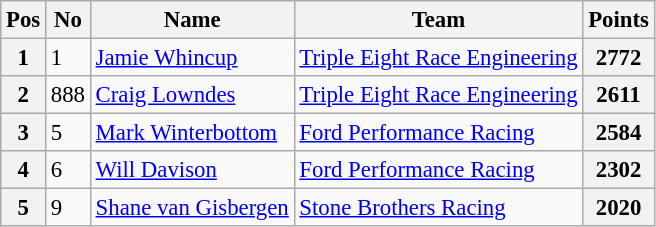<table class="wikitable" style="font-size: 95%;">
<tr>
<th>Pos</th>
<th>No</th>
<th>Name</th>
<th>Team</th>
<th>Points</th>
</tr>
<tr>
<th>1</th>
<td>1</td>
<td><a href='#'>Jamie Whincup</a></td>
<td><a href='#'>Triple Eight Race Engineering</a></td>
<th>2772</th>
</tr>
<tr>
<th>2</th>
<td>888</td>
<td><a href='#'>Craig Lowndes</a></td>
<td><a href='#'>Triple Eight Race Engineering</a></td>
<th>2611</th>
</tr>
<tr>
<th>3</th>
<td>5</td>
<td><a href='#'>Mark Winterbottom</a></td>
<td><a href='#'>Ford Performance Racing</a></td>
<th>2584</th>
</tr>
<tr>
<th>4</th>
<td>6</td>
<td><a href='#'>Will Davison</a></td>
<td><a href='#'>Ford Performance Racing</a></td>
<th>2302</th>
</tr>
<tr>
<th>5</th>
<td>9</td>
<td><a href='#'>Shane van Gisbergen</a></td>
<td><a href='#'>Stone Brothers Racing</a></td>
<th>2020</th>
</tr>
</table>
